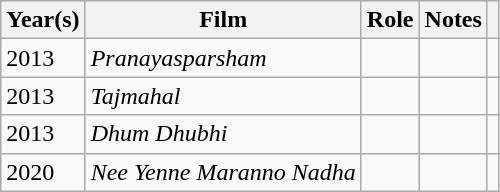<table class="wikitable sortable">
<tr>
<th>Year(s)</th>
<th>Film</th>
<th>Role</th>
<th class="unsortable">Notes</th>
<th class="unsortable"></th>
</tr>
<tr>
<td>2013</td>
<td><em>Pranayasparsham</em></td>
<td></td>
<td></td>
<td></td>
</tr>
<tr>
<td>2013</td>
<td><em>Tajmahal</em></td>
<td></td>
<td></td>
<td></td>
</tr>
<tr>
<td>2013</td>
<td><em>Dhum Dhubhi </em></td>
<td></td>
<td></td>
<td></td>
</tr>
<tr>
<td>2020</td>
<td><em>Nee  Yenne Maranno Nadha </em></td>
<td></td>
<td></td>
<td></td>
</tr>
</table>
